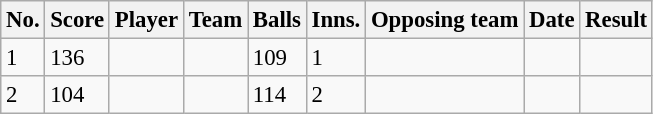<table class="wikitable sortable" style="font-size:95%">
<tr>
<th>No.</th>
<th>Score</th>
<th>Player</th>
<th>Team</th>
<th>Balls</th>
<th>Inns.</th>
<th>Opposing team</th>
<th>Date</th>
<th>Result</th>
</tr>
<tr>
<td>1</td>
<td> 136</td>
<td></td>
<td></td>
<td>109</td>
<td>1</td>
<td></td>
<td></td>
<td></td>
</tr>
<tr>
<td>2</td>
<td> 104</td>
<td></td>
<td></td>
<td>114</td>
<td>2</td>
<td></td>
<td></td>
<td></td>
</tr>
</table>
